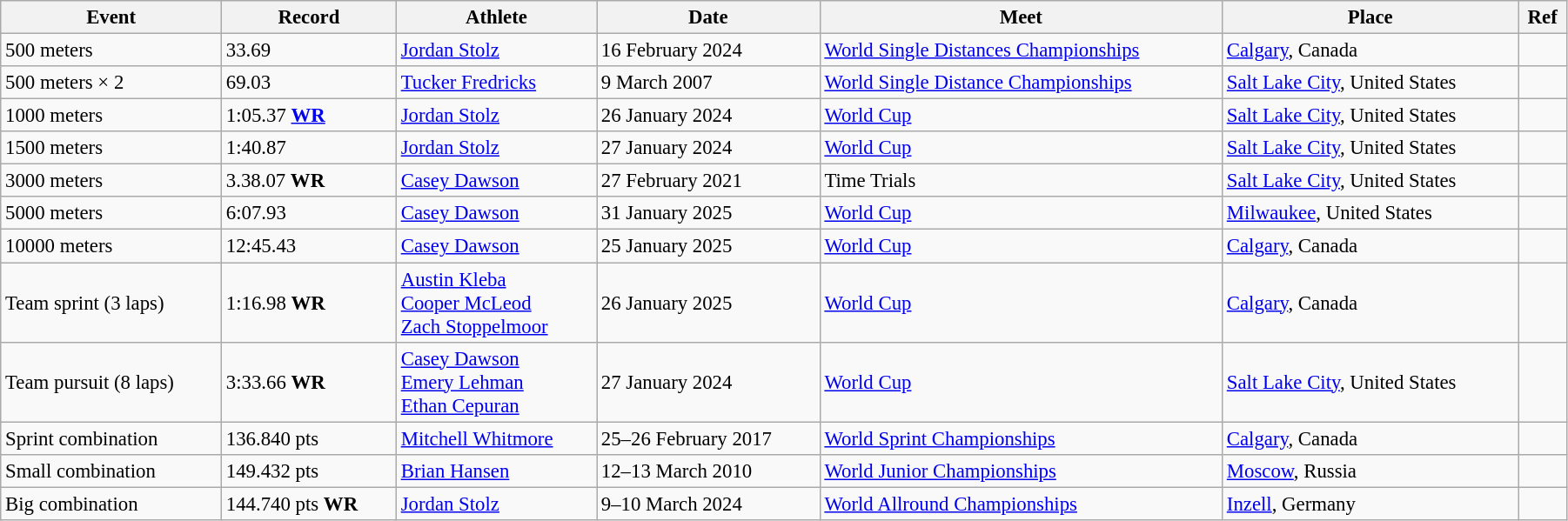<table class="wikitable" style="font-size:95%; width: 95%;">
<tr>
<th>Event</th>
<th>Record</th>
<th>Athlete</th>
<th>Date</th>
<th>Meet</th>
<th>Place</th>
<th>Ref</th>
</tr>
<tr>
<td>500 meters</td>
<td>33.69</td>
<td><a href='#'>Jordan Stolz</a></td>
<td>16 February 2024</td>
<td><a href='#'>World Single Distances Championships</a></td>
<td><a href='#'>Calgary</a>, Canada</td>
<td></td>
</tr>
<tr>
<td>500 meters × 2</td>
<td>69.03</td>
<td><a href='#'>Tucker Fredricks</a></td>
<td>9 March 2007</td>
<td><a href='#'>World Single Distance Championships</a></td>
<td><a href='#'>Salt Lake City</a>, United States</td>
<td></td>
</tr>
<tr>
<td>1000 meters</td>
<td>1:05.37 <strong><a href='#'>WR</a></strong></td>
<td><a href='#'>Jordan Stolz</a></td>
<td>26 January 2024</td>
<td><a href='#'>World Cup</a></td>
<td><a href='#'>Salt Lake City</a>, United States</td>
<td></td>
</tr>
<tr>
<td>1500 meters</td>
<td>1:40.87</td>
<td><a href='#'>Jordan Stolz</a></td>
<td>27 January 2024</td>
<td><a href='#'>World Cup</a></td>
<td><a href='#'>Salt Lake City</a>, United States</td>
<td></td>
</tr>
<tr>
<td>3000 meters</td>
<td>3.38.07 <strong>WR</strong></td>
<td><a href='#'>Casey Dawson</a></td>
<td>27 February 2021</td>
<td>Time Trials</td>
<td><a href='#'>Salt Lake City</a>, United States</td>
<td></td>
</tr>
<tr>
<td>5000 meters</td>
<td>6:07.93</td>
<td><a href='#'>Casey Dawson</a></td>
<td>31 January 2025</td>
<td><a href='#'>World Cup</a></td>
<td><a href='#'>Milwaukee</a>, United States</td>
<td></td>
</tr>
<tr>
<td>10000 meters</td>
<td>12:45.43</td>
<td><a href='#'>Casey Dawson</a></td>
<td>25 January 2025</td>
<td><a href='#'>World Cup</a></td>
<td><a href='#'>Calgary</a>, Canada</td>
<td></td>
</tr>
<tr>
<td>Team sprint (3 laps)</td>
<td>1:16.98 <strong>WR</strong></td>
<td><a href='#'>Austin Kleba</a><br><a href='#'>Cooper McLeod</a><br><a href='#'>Zach Stoppelmoor</a></td>
<td>26 January 2025</td>
<td><a href='#'>World Cup</a></td>
<td><a href='#'>Calgary</a>, Canada</td>
<td></td>
</tr>
<tr>
<td>Team pursuit (8 laps)</td>
<td>3:33.66 <strong>WR</strong></td>
<td><a href='#'>Casey Dawson</a><br><a href='#'>Emery Lehman</a><br><a href='#'>Ethan Cepuran</a></td>
<td>27 January 2024</td>
<td><a href='#'>World Cup</a></td>
<td><a href='#'>Salt Lake City</a>, United States</td>
<td></td>
</tr>
<tr>
<td>Sprint combination</td>
<td>136.840 pts</td>
<td><a href='#'>Mitchell Whitmore</a></td>
<td>25–26 February 2017</td>
<td><a href='#'>World Sprint Championships</a></td>
<td><a href='#'>Calgary</a>, Canada</td>
<td></td>
</tr>
<tr>
<td>Small combination</td>
<td>149.432 pts</td>
<td><a href='#'>Brian Hansen</a></td>
<td>12–13 March 2010</td>
<td><a href='#'>World Junior Championships</a></td>
<td><a href='#'>Moscow</a>, Russia</td>
<td></td>
</tr>
<tr>
<td>Big combination</td>
<td>144.740 pts <strong>WR</strong></td>
<td><a href='#'>Jordan Stolz</a></td>
<td>9–10 March 2024</td>
<td><a href='#'>World Allround Championships</a></td>
<td><a href='#'>Inzell</a>, Germany</td>
<td></td>
</tr>
</table>
